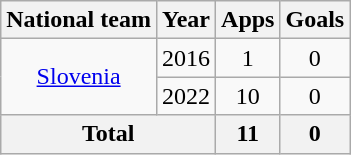<table class="wikitable" style="text-align:center">
<tr>
<th>National team</th>
<th>Year</th>
<th>Apps</th>
<th>Goals</th>
</tr>
<tr>
<td rowspan="2"><a href='#'>Slovenia</a></td>
<td>2016</td>
<td>1</td>
<td>0</td>
</tr>
<tr>
<td>2022</td>
<td>10</td>
<td>0</td>
</tr>
<tr>
<th colspan="2">Total</th>
<th>11</th>
<th>0</th>
</tr>
</table>
